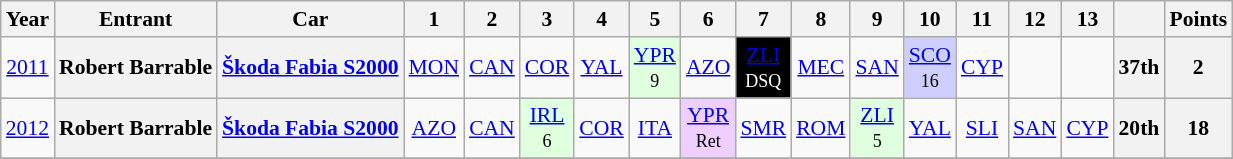<table class="wikitable" border="1" style="text-align:center; font-size:90%;">
<tr>
<th>Year</th>
<th>Entrant</th>
<th>Car</th>
<th>1</th>
<th>2</th>
<th>3</th>
<th>4</th>
<th>5</th>
<th>6</th>
<th>7</th>
<th>8</th>
<th>9</th>
<th>10</th>
<th>11</th>
<th>12</th>
<th>13</th>
<th></th>
<th>Points</th>
</tr>
<tr>
<td><a href='#'>2011</a></td>
<th> Robert Barrable</th>
<th><a href='#'>Škoda Fabia S2000</a></th>
<td><a href='#'>MON</a></td>
<td><a href='#'>CAN</a></td>
<td><a href='#'>COR</a></td>
<td><a href='#'>YAL</a></td>
<td style="background:#DFFFDF;"><a href='#'>YPR</a><br><small>9</small></td>
<td><a href='#'>AZO</a></td>
<td style="background:#000000; color:#ffffff"><a href='#'><span>ZLI</span></a><br><small>DSQ</small></td>
<td><a href='#'>MEC</a></td>
<td><a href='#'>SAN</a></td>
<td style="background:#CFCFFF;"><a href='#'>SCO</a><br><small>16</small></td>
<td><a href='#'>CYP</a></td>
<td></td>
<td></td>
<th>37th</th>
<th>2</th>
</tr>
<tr>
<td><a href='#'>2012</a></td>
<th> Robert Barrable</th>
<th><a href='#'>Škoda Fabia S2000</a></th>
<td><a href='#'>AZO</a></td>
<td><a href='#'>CAN</a></td>
<td style="background:#DFFFDF;"><a href='#'>IRL</a><br><small>6</small></td>
<td><a href='#'>COR</a></td>
<td><a href='#'>ITA</a></td>
<td style="background:#EFCFFF;"><a href='#'>YPR</a><br><small>Ret</small></td>
<td><a href='#'>SMR</a></td>
<td><a href='#'>ROM</a></td>
<td style="background:#DFFFDF;"><a href='#'>ZLI</a><br><small>5</small></td>
<td><a href='#'>YAL</a></td>
<td><a href='#'>SLI</a></td>
<td><a href='#'>SAN</a></td>
<td><a href='#'>CYP</a></td>
<th>20th</th>
<th>18</th>
</tr>
<tr>
</tr>
</table>
